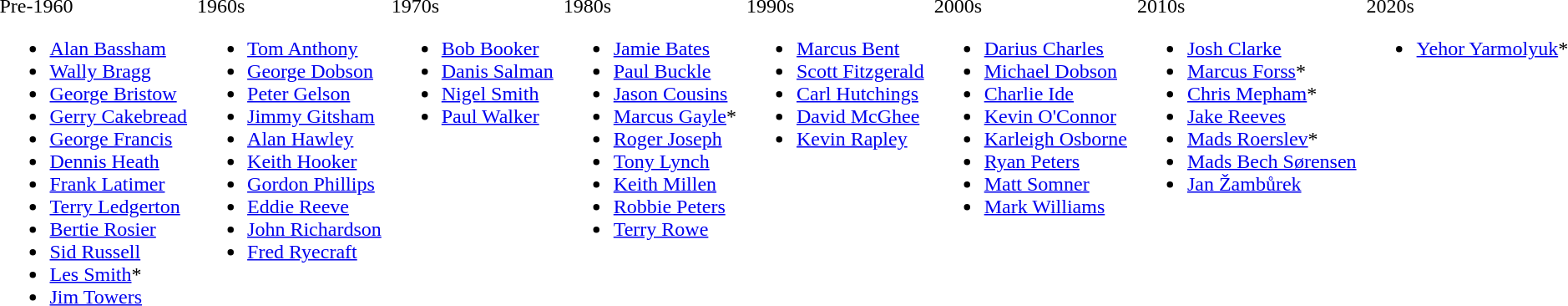<table>
<tr style="vertical-align: top;">
<td>Pre-1960<br><ul><li> <a href='#'>Alan Bassham</a></li><li> <a href='#'>Wally Bragg</a></li><li> <a href='#'>George Bristow</a></li><li> <a href='#'>Gerry Cakebread</a></li><li> <a href='#'>George Francis</a></li><li> <a href='#'>Dennis Heath</a></li><li> <a href='#'>Frank Latimer</a></li><li> <a href='#'>Terry Ledgerton</a></li><li> <a href='#'>Bertie Rosier</a></li><li> <a href='#'>Sid Russell</a></li><li> <a href='#'>Les Smith</a>*</li><li> <a href='#'>Jim Towers</a></li></ul></td>
<td></td>
<td>1960s<br><ul><li> <a href='#'>Tom Anthony</a></li><li> <a href='#'>George Dobson</a></li><li> <a href='#'>Peter Gelson</a></li><li> <a href='#'>Jimmy Gitsham</a></li><li> <a href='#'>Alan Hawley</a></li><li> <a href='#'>Keith Hooker</a></li><li> <a href='#'>Gordon Phillips</a></li><li> <a href='#'>Eddie Reeve</a></li><li> <a href='#'>John Richardson</a></li><li> <a href='#'>Fred Ryecraft</a></li></ul></td>
<td></td>
<td>1970s<br><ul><li> <a href='#'>Bob Booker</a></li><li> <a href='#'>Danis Salman</a></li><li> <a href='#'>Nigel Smith</a></li><li> <a href='#'>Paul Walker</a></li></ul></td>
<td></td>
<td>1980s<br><ul><li> <a href='#'>Jamie Bates</a></li><li> <a href='#'>Paul Buckle</a></li><li> <a href='#'>Jason Cousins</a></li><li> <a href='#'>Marcus Gayle</a>*</li><li> <a href='#'>Roger Joseph</a></li><li> <a href='#'>Tony Lynch</a></li><li> <a href='#'>Keith Millen</a></li><li> <a href='#'>Robbie Peters</a></li><li> <a href='#'>Terry Rowe</a></li></ul></td>
<td></td>
<td>1990s<br><ul><li> <a href='#'>Marcus Bent</a></li><li> <a href='#'>Scott Fitzgerald</a></li><li> <a href='#'>Carl Hutchings</a></li><li> <a href='#'>David McGhee</a></li><li> <a href='#'>Kevin Rapley</a></li></ul></td>
<td></td>
<td>2000s<br><ul><li> <a href='#'>Darius Charles</a></li><li> <a href='#'>Michael Dobson</a></li><li> <a href='#'>Charlie Ide</a></li><li> <a href='#'>Kevin O'Connor</a></li><li> <a href='#'>Karleigh Osborne</a></li><li> <a href='#'>Ryan Peters</a></li><li> <a href='#'>Matt Somner</a></li><li> <a href='#'>Mark Williams</a></li></ul></td>
<td></td>
<td>2010s<br><ul><li> <a href='#'>Josh Clarke</a></li><li> <a href='#'>Marcus Forss</a>*</li><li> <a href='#'>Chris Mepham</a>*</li><li> <a href='#'>Jake Reeves</a></li><li> <a href='#'>Mads Roerslev</a>*</li><li> <a href='#'>Mads Bech Sørensen</a></li><li> <a href='#'>Jan Žambůrek</a></li></ul></td>
<td></td>
<td>2020s<br><ul><li> <a href='#'>Yehor Yarmolyuk</a>*</li></ul></td>
</tr>
</table>
